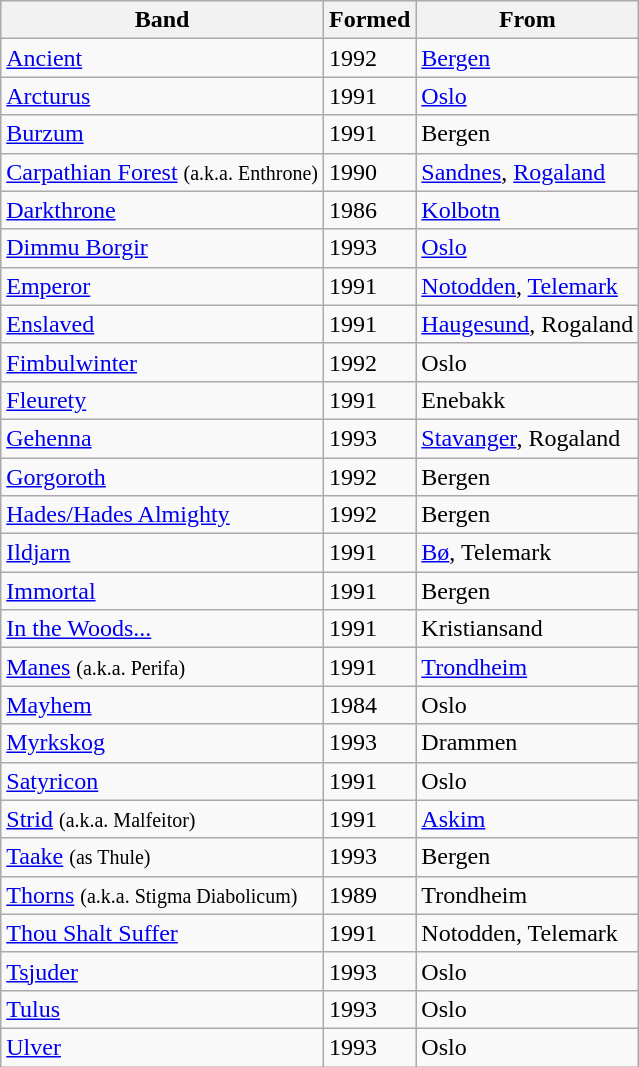<table class="wikitable sortable">
<tr>
<th>Band</th>
<th>Formed</th>
<th>From</th>
</tr>
<tr>
<td><a href='#'>Ancient</a></td>
<td>1992</td>
<td><a href='#'>Bergen</a></td>
</tr>
<tr>
<td><a href='#'>Arcturus</a></td>
<td>1991</td>
<td><a href='#'>Oslo</a></td>
</tr>
<tr>
<td><a href='#'>Burzum</a></td>
<td>1991</td>
<td>Bergen</td>
</tr>
<tr>
<td><a href='#'>Carpathian Forest</a> <small>(a.k.a. Enthrone)</small></td>
<td>1990</td>
<td><a href='#'>Sandnes</a>, <a href='#'>Rogaland</a></td>
</tr>
<tr>
<td><a href='#'>Darkthrone</a></td>
<td>1986</td>
<td><a href='#'>Kolbotn</a></td>
</tr>
<tr>
<td><a href='#'>Dimmu Borgir</a></td>
<td>1993</td>
<td><a href='#'>Oslo</a></td>
</tr>
<tr>
<td><a href='#'>Emperor</a></td>
<td>1991</td>
<td><a href='#'>Notodden</a>, <a href='#'>Telemark</a></td>
</tr>
<tr>
<td><a href='#'>Enslaved</a></td>
<td>1991</td>
<td><a href='#'>Haugesund</a>, Rogaland</td>
</tr>
<tr>
<td><a href='#'>Fimbulwinter</a></td>
<td>1992</td>
<td>Oslo</td>
</tr>
<tr>
<td><a href='#'>Fleurety</a></td>
<td>1991</td>
<td>Enebakk</td>
</tr>
<tr>
<td><a href='#'>Gehenna</a></td>
<td>1993</td>
<td><a href='#'>Stavanger</a>, Rogaland</td>
</tr>
<tr>
<td><a href='#'>Gorgoroth</a></td>
<td>1992</td>
<td>Bergen</td>
</tr>
<tr>
<td><a href='#'>Hades/Hades Almighty</a></td>
<td>1992</td>
<td>Bergen</td>
</tr>
<tr>
<td><a href='#'>Ildjarn</a></td>
<td>1991</td>
<td><a href='#'>Bø</a>, Telemark</td>
</tr>
<tr>
<td><a href='#'>Immortal</a></td>
<td>1991</td>
<td>Bergen</td>
</tr>
<tr>
<td><a href='#'>In the Woods...</a></td>
<td>1991</td>
<td>Kristiansand</td>
</tr>
<tr>
<td><a href='#'>Manes</a> <small>(a.k.a. Perifa)</small></td>
<td>1991</td>
<td><a href='#'>Trondheim</a></td>
</tr>
<tr>
<td><a href='#'>Mayhem</a></td>
<td>1984</td>
<td>Oslo</td>
</tr>
<tr>
<td><a href='#'>Myrkskog</a></td>
<td>1993</td>
<td>Drammen</td>
</tr>
<tr>
<td><a href='#'>Satyricon</a></td>
<td>1991</td>
<td>Oslo</td>
</tr>
<tr>
<td><a href='#'>Strid</a> <small>(a.k.a. Malfeitor)</small></td>
<td>1991</td>
<td><a href='#'>Askim</a></td>
</tr>
<tr>
<td><a href='#'>Taake</a> <small>(as Thule)</small></td>
<td>1993</td>
<td>Bergen</td>
</tr>
<tr>
<td><a href='#'>Thorns</a> <small>(a.k.a. Stigma Diabolicum)</small></td>
<td>1989</td>
<td>Trondheim</td>
</tr>
<tr>
<td><a href='#'>Thou Shalt Suffer</a></td>
<td>1991</td>
<td>Notodden, Telemark</td>
</tr>
<tr>
<td><a href='#'>Tsjuder</a></td>
<td>1993</td>
<td>Oslo</td>
</tr>
<tr>
<td><a href='#'>Tulus</a></td>
<td>1993</td>
<td>Oslo</td>
</tr>
<tr>
<td><a href='#'>Ulver</a></td>
<td>1993</td>
<td>Oslo</td>
</tr>
</table>
